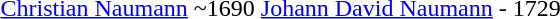<table>
<tr>
<td><a href='#'>Christian Naumann</a></td>
<td>~1690</td>
<td><a href='#'>Johann David Naumann</a></td>
<td ~1670>- 1729</td>
</tr>
</table>
